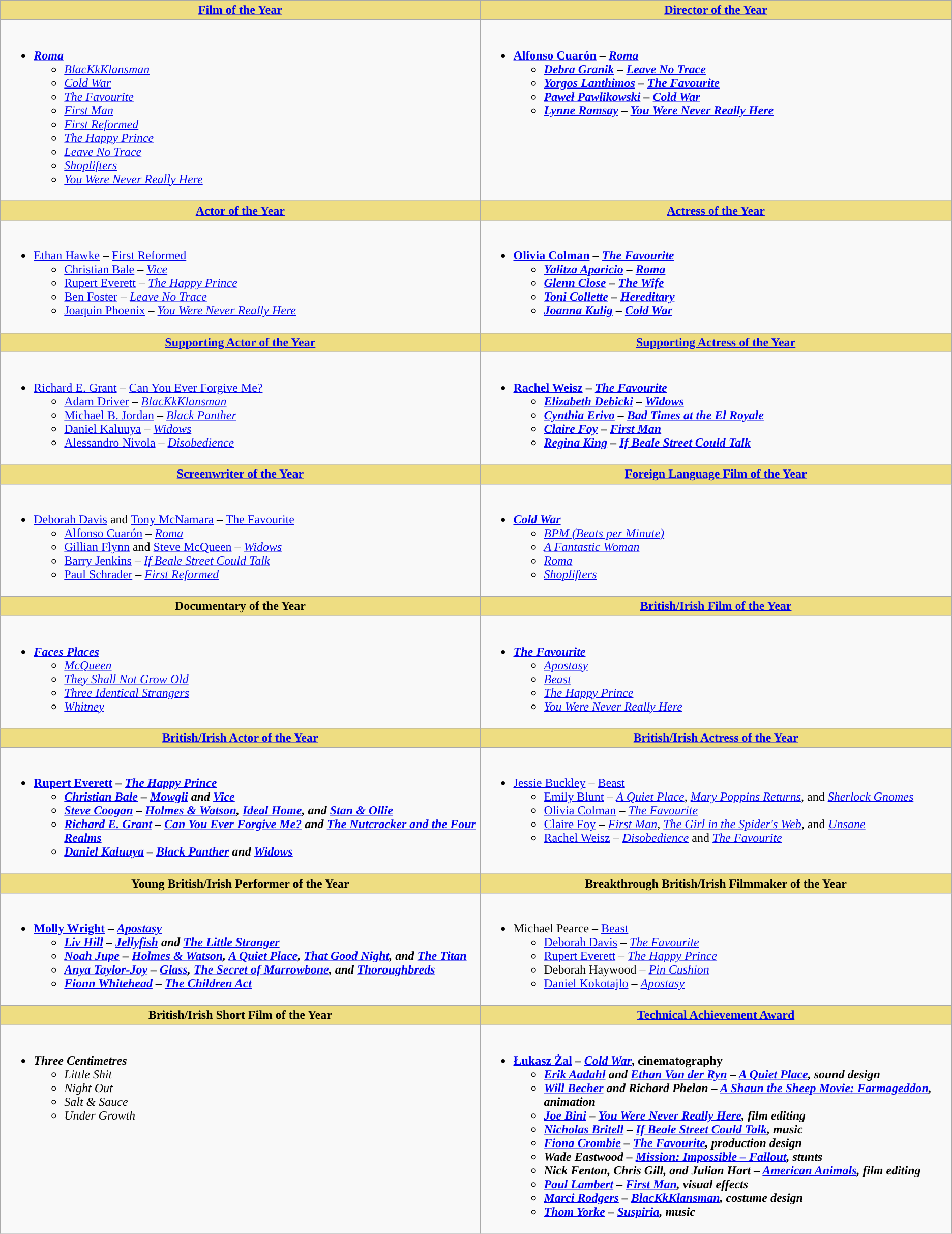<table class="wikitable">
<tr>
<th style="background:#EEDD82;"><a href='#'>Film of the Year</a></th>
<th style="background:#EEDD82;"><a href='#'>Director of the Year</a></th>
</tr>
<tr>
<td valign="top"><br><ul><li><strong><em><a href='#'>Roma</a></em></strong><ul><li><em><a href='#'>BlacKkKlansman</a></em></li><li><em><a href='#'>Cold War</a></em></li><li><em><a href='#'>The Favourite</a></em></li><li><em><a href='#'>First Man</a></em></li><li><em><a href='#'>First Reformed</a></em></li><li><em><a href='#'>The Happy Prince</a></em></li><li><em><a href='#'>Leave No Trace</a></em></li><li><em><a href='#'>Shoplifters</a></em></li><li><em><a href='#'>You Were Never Really Here</a></em></li></ul></li></ul></td>
<td valign="top"><br><ul><li><strong><a href='#'>Alfonso Cuarón</a> – <em><a href='#'>Roma</a><strong><em><ul><li><a href='#'>Debra Granik</a> – </em><a href='#'>Leave No Trace</a><em></li><li><a href='#'>Yorgos Lanthimos</a> – </em><a href='#'>The Favourite</a><em></li><li><a href='#'>Paweł Pawlikowski</a> – </em><a href='#'>Cold War</a><em></li><li><a href='#'>Lynne Ramsay</a> – </em><a href='#'>You Were Never Really Here</a><em></li></ul></li></ul></td>
</tr>
<tr>
<th style="background:#EEDD82;"><a href='#'>Actor of the Year</a></th>
<th style="background:#EEDD82;"><a href='#'>Actress of the Year</a></th>
</tr>
<tr>
<td valign="top"><br><ul><li></strong><a href='#'>Ethan Hawke</a> – </em><a href='#'>First Reformed</a></em></strong><ul><li><a href='#'>Christian Bale</a> – <em><a href='#'>Vice</a></em></li><li><a href='#'>Rupert Everett</a> – <em><a href='#'>The Happy Prince</a></em></li><li><a href='#'>Ben Foster</a> – <em><a href='#'>Leave No Trace</a></em></li><li><a href='#'>Joaquin Phoenix</a> – <em><a href='#'>You Were Never Really Here</a></em></li></ul></li></ul></td>
<td valign="top"><br><ul><li><strong><a href='#'>Olivia Colman</a> – <em><a href='#'>The Favourite</a><strong><em><ul><li><a href='#'>Yalitza Aparicio</a> – </em><a href='#'>Roma</a><em></li><li><a href='#'>Glenn Close</a> – </em><a href='#'>The Wife</a><em></li><li><a href='#'>Toni Collette</a> – </em><a href='#'>Hereditary</a><em></li><li><a href='#'>Joanna Kulig</a> – </em><a href='#'>Cold War</a><em></li></ul></li></ul></td>
</tr>
<tr>
<th style="background:#EEDD82;"><a href='#'>Supporting Actor of the Year</a></th>
<th style="background:#EEDD82;"><a href='#'>Supporting Actress of the Year</a></th>
</tr>
<tr>
<td valign="top"><br><ul><li></strong><a href='#'>Richard E. Grant</a> – </em><a href='#'>Can You Ever Forgive Me?</a></em></strong><ul><li><a href='#'>Adam Driver</a> – <em><a href='#'>BlacKkKlansman</a></em></li><li><a href='#'>Michael B. Jordan</a> – <em><a href='#'>Black Panther</a></em></li><li><a href='#'>Daniel Kaluuya</a> – <em><a href='#'>Widows</a></em></li><li><a href='#'>Alessandro Nivola</a> – <em><a href='#'>Disobedience</a></em></li></ul></li></ul></td>
<td valign="top"><br><ul><li><strong><a href='#'>Rachel Weisz</a> – <em><a href='#'>The Favourite</a><strong><em><ul><li><a href='#'>Elizabeth Debicki</a> – </em><a href='#'>Widows</a><em></li><li><a href='#'>Cynthia Erivo</a> – </em><a href='#'>Bad Times at the El Royale</a><em></li><li><a href='#'>Claire Foy</a> – </em><a href='#'>First Man</a><em></li><li><a href='#'>Regina King</a> – </em><a href='#'>If Beale Street Could Talk</a><em></li></ul></li></ul></td>
</tr>
<tr>
<th style="background:#EEDD82;"><a href='#'>Screenwriter of the Year</a></th>
<th style="background:#EEDD82;"><a href='#'>Foreign Language Film of the Year</a></th>
</tr>
<tr>
<td valign="top"><br><ul><li></strong><a href='#'>Deborah Davis</a> and <a href='#'>Tony McNamara</a> – </em><a href='#'>The Favourite</a></em></strong><ul><li><a href='#'>Alfonso Cuarón</a> – <em><a href='#'>Roma</a></em></li><li><a href='#'>Gillian Flynn</a> and <a href='#'>Steve McQueen</a> – <em><a href='#'>Widows</a></em></li><li><a href='#'>Barry Jenkins</a> – <em><a href='#'>If Beale Street Could Talk</a></em></li><li><a href='#'>Paul Schrader</a> – <em><a href='#'>First Reformed</a></em></li></ul></li></ul></td>
<td valign="top"><br><ul><li><strong><em><a href='#'>Cold War</a></em></strong><ul><li><em><a href='#'>BPM (Beats per Minute)</a></em></li><li><em><a href='#'>A Fantastic Woman</a></em></li><li><em><a href='#'>Roma</a></em></li><li><em><a href='#'>Shoplifters</a></em></li></ul></li></ul></td>
</tr>
<tr>
<th style="background:#EEDD82;">Documentary of the Year</th>
<th style="background:#EEDD82;"><a href='#'>British/Irish Film of the Year</a></th>
</tr>
<tr>
<td valign="top"><br><ul><li><strong><em><a href='#'>Faces Places</a></em></strong><ul><li><em><a href='#'>McQueen</a></em></li><li><em><a href='#'>They Shall Not Grow Old</a></em></li><li><em><a href='#'>Three Identical Strangers</a></em></li><li><em><a href='#'>Whitney</a></em></li></ul></li></ul></td>
<td valign="top"><br><ul><li><strong><em><a href='#'>The Favourite</a></em></strong><ul><li><em><a href='#'>Apostasy</a></em></li><li><em><a href='#'>Beast</a></em></li><li><em><a href='#'>The Happy Prince</a></em></li><li><em><a href='#'>You Were Never Really Here</a></em></li></ul></li></ul></td>
</tr>
<tr>
<th style="background:#EEDD82;"><a href='#'>British/Irish Actor of the Year</a></th>
<th style="background:#EEDD82;"><a href='#'>British/Irish Actress of the Year</a></th>
</tr>
<tr>
<td valign="top"><br><ul><li><strong><a href='#'>Rupert Everett</a> – <em><a href='#'>The Happy Prince</a><strong><em><ul><li><a href='#'>Christian Bale</a> – </em><a href='#'>Mowgli</a><em> and </em><a href='#'>Vice</a><em></li><li><a href='#'>Steve Coogan</a> – </em><a href='#'>Holmes & Watson</a><em>, </em><a href='#'>Ideal Home</a><em>, and </em><a href='#'>Stan & Ollie</a><em></li><li><a href='#'>Richard E. Grant</a> – </em><a href='#'>Can You Ever Forgive Me?</a><em> and </em><a href='#'>The Nutcracker and the Four Realms</a><em></li><li><a href='#'>Daniel Kaluuya</a> – </em><a href='#'>Black Panther</a><em> and </em><a href='#'>Widows</a><em></li></ul></li></ul></td>
<td valign="top"><br><ul><li></strong><a href='#'>Jessie Buckley</a> – </em><a href='#'>Beast</a></em></strong><ul><li><a href='#'>Emily Blunt</a> – <em><a href='#'>A Quiet Place</a></em>, <em><a href='#'>Mary Poppins Returns</a></em>, and <em><a href='#'>Sherlock Gnomes</a></em></li><li><a href='#'>Olivia Colman</a> – <em><a href='#'>The Favourite</a></em></li><li><a href='#'>Claire Foy</a> – <em><a href='#'>First Man</a></em>, <em><a href='#'>The Girl in the Spider's Web</a></em>, and <em><a href='#'>Unsane</a></em></li><li><a href='#'>Rachel Weisz</a> – <em><a href='#'>Disobedience</a></em> and <em><a href='#'>The Favourite</a></em></li></ul></li></ul></td>
</tr>
<tr>
<th style="background:#EEDD82;">Young British/Irish Performer of the Year</th>
<th style="background:#EEDD82;">Breakthrough British/Irish Filmmaker of the Year</th>
</tr>
<tr>
<td valign="top"><br><ul><li><strong><a href='#'>Molly Wright</a> – <em><a href='#'>Apostasy</a><strong><em><ul><li><a href='#'>Liv Hill</a> – </em><a href='#'>Jellyfish</a><em> and </em><a href='#'>The Little Stranger</a><em></li><li><a href='#'>Noah Jupe</a> – </em><a href='#'>Holmes & Watson</a><em>, </em><a href='#'>A Quiet Place</a><em>, </em><a href='#'>That Good Night</a><em>, and </em><a href='#'>The Titan</a><em></li><li><a href='#'>Anya Taylor-Joy</a> – </em><a href='#'>Glass</a><em>, </em><a href='#'>The Secret of Marrowbone</a><em>, and </em><a href='#'>Thoroughbreds</a><em></li><li><a href='#'>Fionn Whitehead</a> – </em><a href='#'>The Children Act</a><em></li></ul></li></ul></td>
<td valign="top"><br><ul><li></strong>Michael Pearce – </em><a href='#'>Beast</a></em></strong><ul><li><a href='#'>Deborah Davis</a> – <em><a href='#'>The Favourite</a></em></li><li><a href='#'>Rupert Everett</a> – <em><a href='#'>The Happy Prince</a></em></li><li>Deborah Haywood – <em><a href='#'>Pin Cushion</a></em></li><li><a href='#'>Daniel Kokotajlo</a> – <em><a href='#'>Apostasy</a></em></li></ul></li></ul></td>
</tr>
<tr>
<th style="background:#EEDD82;">British/Irish Short Film of the Year</th>
<th style="background:#EEDD82;"><a href='#'>Technical Achievement Award</a></th>
</tr>
<tr>
<td valign="top"><br><ul><li><strong><em>Three Centimetres</em></strong><ul><li><em>Little Shit</em></li><li><em>Night Out</em></li><li><em>Salt & Sauce</em></li><li><em>Under Growth</em></li></ul></li></ul></td>
<td valign="top"><br><ul><li><strong><a href='#'>Łukasz Żal</a> – <em><a href='#'>Cold War</a></em>, cinematography<strong><em><ul><li><a href='#'>Erik Aadahl</a> and <a href='#'>Ethan Van der Ryn</a> – <em><a href='#'>A Quiet Place</a></em>, sound design</li><li><a href='#'>Will Becher</a> and Richard Phelan – <em><a href='#'>A Shaun the Sheep Movie: Farmageddon</a></em>, animation</li><li><a href='#'>Joe Bini</a> – <em><a href='#'>You Were Never Really Here</a></em>, film editing</li><li><a href='#'>Nicholas Britell</a> – <em><a href='#'>If Beale Street Could Talk</a></em>, music</li><li><a href='#'>Fiona Crombie</a> – <em><a href='#'>The Favourite</a></em>, production design</li><li>Wade Eastwood – <em><a href='#'>Mission: Impossible – Fallout</a></em>, stunts</li><li>Nick Fenton, Chris Gill, and Julian Hart – <em><a href='#'>American Animals</a></em>, film editing</li><li><a href='#'>Paul Lambert</a> – <em><a href='#'>First Man</a></em>, visual effects</li><li><a href='#'>Marci Rodgers</a> – <em><a href='#'>BlacKkKlansman</a></em>, costume design</li><li><a href='#'>Thom Yorke</a> – <em><a href='#'>Suspiria</a></em>, music</li></ul></li></ul></td>
</tr>
</table>
